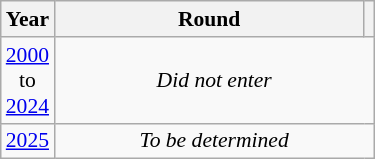<table class="wikitable" style="text-align: center; font-size:90%">
<tr>
<th>Year</th>
<th style="width:200px">Round</th>
<th></th>
</tr>
<tr>
<td><a href='#'>2000</a><br>to<br><a href='#'>2024</a></td>
<td colspan="2"><em>Did not enter</em></td>
</tr>
<tr>
<td><a href='#'>2025</a></td>
<td colspan="2"><em>To be determined</em></td>
</tr>
</table>
